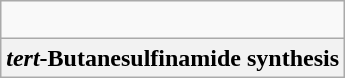<table class="wikitable">
<tr align="center">
<td><br></td>
</tr>
<tr align="center">
<th><em>tert</em>-Butanesulfinamide synthesis</th>
</tr>
</table>
